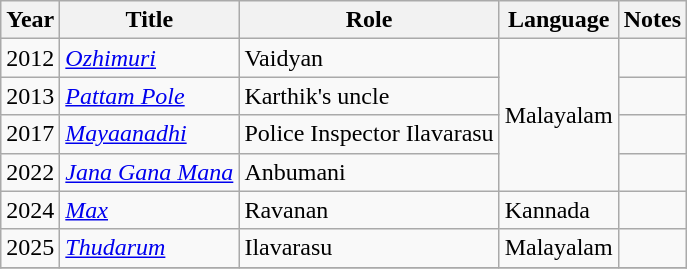<table class="wikitable sortable">
<tr>
<th>Year</th>
<th>Title</th>
<th>Role</th>
<th>Language</th>
<th>Notes</th>
</tr>
<tr>
<td>2012</td>
<td><em><a href='#'>Ozhimuri</a></em></td>
<td>Vaidyan</td>
<td rowspan="4">Malayalam</td>
<td></td>
</tr>
<tr>
<td>2013</td>
<td><em><a href='#'>Pattam Pole</a></em></td>
<td>Karthik's uncle</td>
<td></td>
</tr>
<tr>
<td>2017</td>
<td><em><a href='#'>Mayaanadhi</a></em></td>
<td>Police Inspector Ilavarasu</td>
<td></td>
</tr>
<tr>
<td>2022</td>
<td><em><a href='#'>Jana Gana Mana</a></em></td>
<td>Anbumani</td>
<td></td>
</tr>
<tr>
<td>2024</td>
<td><em><a href='#'>Max</a></em></td>
<td>Ravanan</td>
<td>Kannada</td>
<td></td>
</tr>
<tr>
<td>2025</td>
<td><em><a href='#'>Thudarum</a></em></td>
<td>Ilavarasu</td>
<td>Malayalam</td>
<td></td>
</tr>
<tr>
</tr>
</table>
